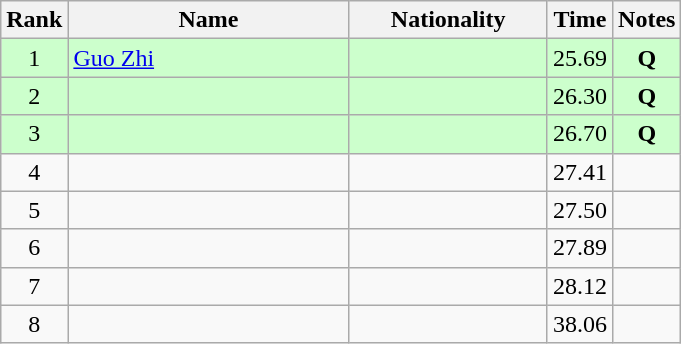<table class="wikitable sortable" style="text-align:center">
<tr>
<th>Rank</th>
<th style="width:180px">Name</th>
<th style="width:125px">Nationality</th>
<th>Time</th>
<th>Notes</th>
</tr>
<tr style="background:#cfc;">
<td>1</td>
<td style="text-align:left;"><a href='#'>Guo Zhi</a></td>
<td style="text-align:left;"></td>
<td>25.69</td>
<td><strong>Q</strong></td>
</tr>
<tr style="background:#cfc;">
<td>2</td>
<td style="text-align:left;"></td>
<td style="text-align:left;"></td>
<td>26.30</td>
<td><strong>Q</strong></td>
</tr>
<tr style="background:#cfc;">
<td>3</td>
<td style="text-align:left;"></td>
<td style="text-align:left;"></td>
<td>26.70</td>
<td><strong>Q</strong></td>
</tr>
<tr>
<td>4</td>
<td style="text-align:left;"></td>
<td style="text-align:left;"></td>
<td>27.41</td>
<td></td>
</tr>
<tr>
<td>5</td>
<td style="text-align:left;"></td>
<td style="text-align:left;"></td>
<td>27.50</td>
<td></td>
</tr>
<tr>
<td>6</td>
<td style="text-align:left;"></td>
<td style="text-align:left;"></td>
<td>27.89</td>
<td></td>
</tr>
<tr>
<td>7</td>
<td style="text-align:left;"></td>
<td style="text-align:left;"></td>
<td>28.12</td>
<td></td>
</tr>
<tr>
<td>8</td>
<td style="text-align:left;"></td>
<td style="text-align:left;"></td>
<td>38.06</td>
<td></td>
</tr>
</table>
